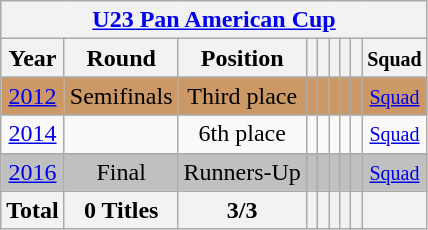<table class="wikitable" style="text-align: center;">
<tr>
<th colspan=9><a href='#'>U23 Pan American Cup</a></th>
</tr>
<tr>
<th>Year</th>
<th>Round</th>
<th>Position</th>
<th></th>
<th></th>
<th></th>
<th></th>
<th></th>
<th><small>Squad</small></th>
</tr>
<tr bgcolor=cc9966>
<td> <a href='#'>2012</a></td>
<td>Semifinals</td>
<td>Third place</td>
<td></td>
<td></td>
<td></td>
<td></td>
<td></td>
<td><small><a href='#'>Squad</a></small></td>
</tr>
<tr>
<td> <a href='#'>2014</a></td>
<td></td>
<td>6th place</td>
<td></td>
<td></td>
<td></td>
<td></td>
<td></td>
<td><small><a href='#'>Squad</a></small></td>
</tr>
<tr bgcolor=silver>
<td> <a href='#'>2016</a></td>
<td>Final</td>
<td>Runners-Up</td>
<td></td>
<td></td>
<td></td>
<td></td>
<td></td>
<td><small><a href='#'>Squad</a></small></td>
</tr>
<tr>
<th>Total</th>
<th>0 Titles</th>
<th>3/3</th>
<th></th>
<th></th>
<th></th>
<th></th>
<th></th>
<th></th>
</tr>
</table>
